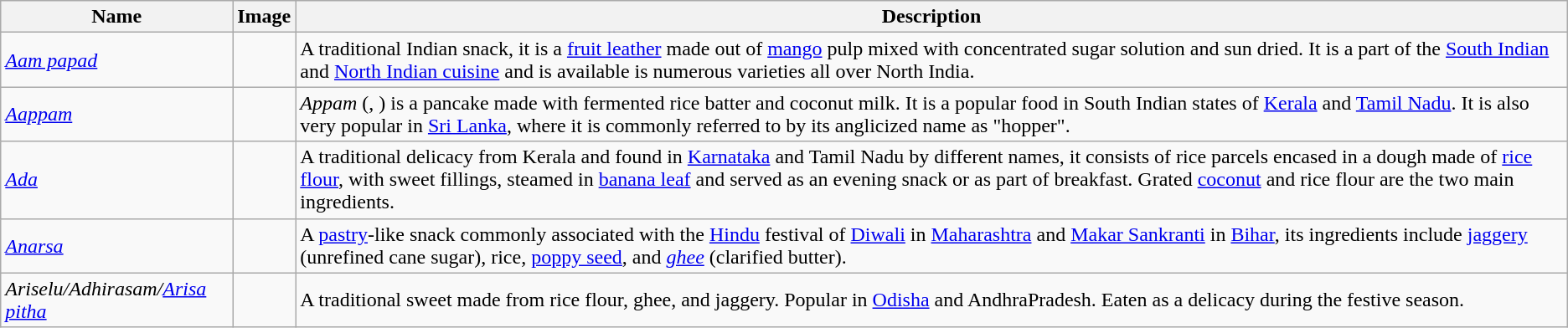<table class="wikitable">
<tr>
<th>Name</th>
<th>Image</th>
<th>Description</th>
</tr>
<tr>
<td><em><a href='#'>Aam papad</a> </em></td>
<td></td>
<td>A traditional Indian snack, it is a <a href='#'>fruit leather</a> made out of <a href='#'>mango</a> pulp mixed with concentrated sugar solution and sun dried. It is a part of the <a href='#'>South Indian</a> and <a href='#'>North Indian cuisine</a> and is available is numerous varieties all over North India.</td>
</tr>
<tr>
<td><em><a href='#'>Aappam</a> </em></td>
<td></td>
<td><em>Appam</em>  (, ) is a pancake made with fermented rice batter and coconut milk. It is a popular food in South Indian states of <a href='#'>Kerala</a> and <a href='#'>Tamil Nadu</a>. It is also very popular in <a href='#'>Sri Lanka</a>, where it is commonly referred to by its anglicized name as "hopper".</td>
</tr>
<tr>
<td><a href='#'><em>Ada</em></a></td>
<td></td>
<td>A traditional delicacy from Kerala and found in <a href='#'>Karnataka</a> and Tamil Nadu by different names, it consists of rice parcels encased in a dough made of <a href='#'>rice flour</a>, with sweet fillings, steamed in <a href='#'>banana leaf</a> and served as an evening snack or as part of breakfast. Grated <a href='#'>coconut</a> and rice flour are the two main ingredients.</td>
</tr>
<tr>
<td><em><a href='#'>Anarsa</a></em></td>
<td></td>
<td>A <a href='#'>pastry</a>-like snack commonly associated with the <a href='#'>Hindu</a> festival of <a href='#'>Diwali</a> in <a href='#'>Maharashtra</a> and <a href='#'>Makar Sankranti</a> in <a href='#'>Bihar</a>, its ingredients include <a href='#'>jaggery</a> (unrefined cane sugar), rice, <a href='#'>poppy seed</a>, and <em><a href='#'>ghee</a></em> (clarified butter).</td>
</tr>
<tr>
<td><em>Ariselu/Adhirasam/<a href='#'>Arisa pitha</a></em></td>
<td></td>
<td>A traditional sweet made from rice flour, ghee, and jaggery. Popular in <a href='#'>Odisha</a> and AndhraPradesh. Eaten as a delicacy during the festive season.</td>
</tr>
</table>
